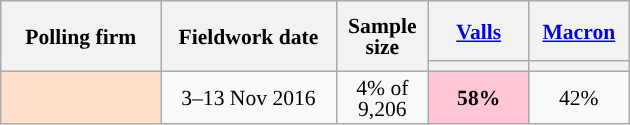<table class="wikitable sortable" style="text-align:center;font-size:90%;line-height:14px;">
<tr style="height:40px;">
<th style="width:100px;" rowspan="2">Polling firm</th>
<th style="width:110px;" rowspan="2">Fieldwork date</th>
<th style="width:55px;" rowspan="2">Sample<br>size</th>
<th class="unsortable" style="width:60px;"><a href='#'>Valls</a><br></th>
<th class="unsortable" style="width:60px;"><a href='#'>Macron</a><br></th>
</tr>
<tr>
<th style="background:"></th>
<th style="background:"></th>
</tr>
<tr>
<td style="background:#FFDFCC;"></td>
<td data-sort-value="2016-11-13">3–13 Nov 2016</td>
<td data-sort-value="368">4% of 9,206</td>
<td style="background:#FFC6D5;"><strong>58%</strong></td>
<td>42%</td>
</tr>
</table>
